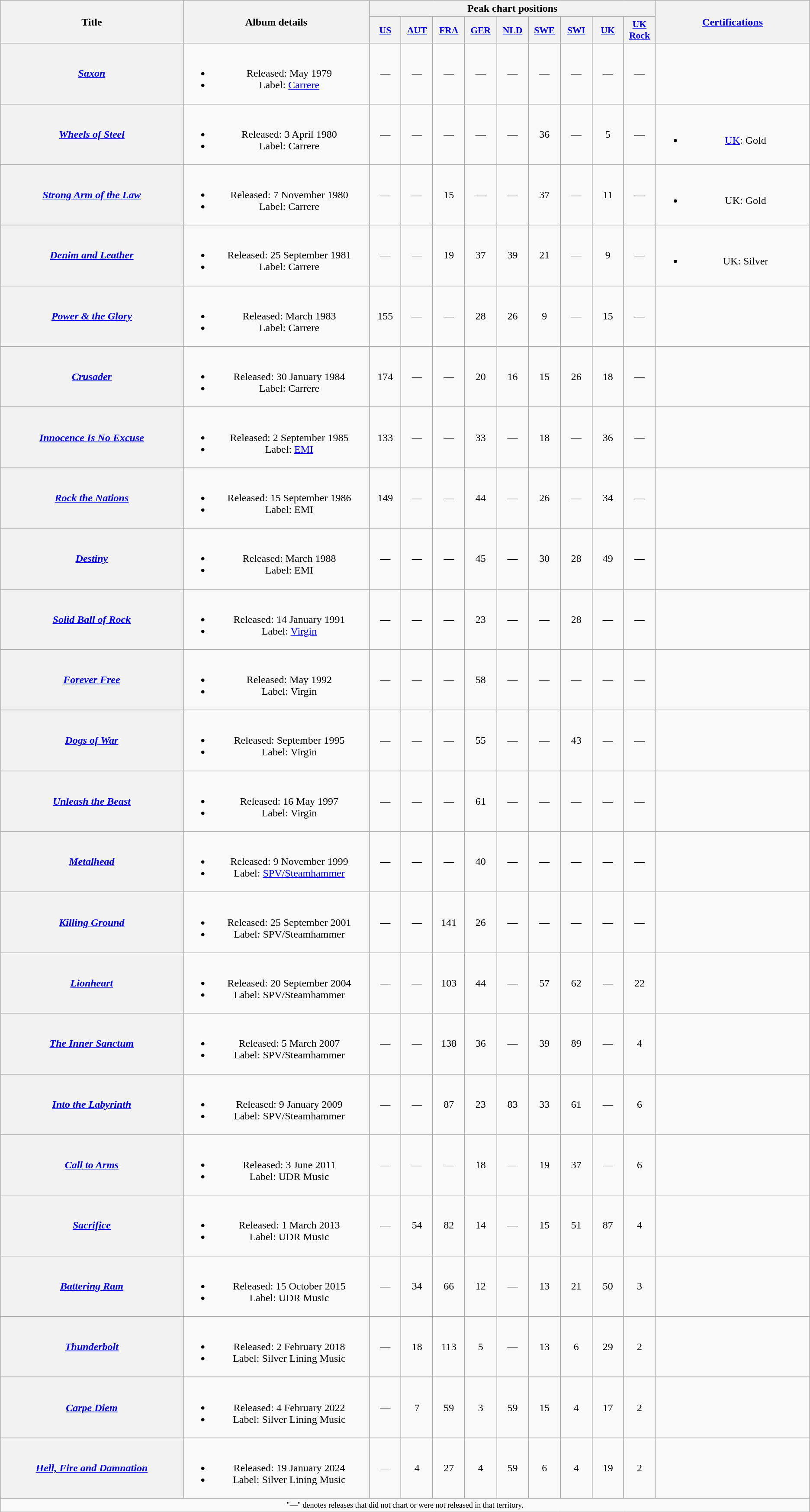<table class="wikitable plainrowheaders" style="text-align:center;">
<tr>
<th scope="col" rowspan="2" style="width:18em;">Title</th>
<th scope="col" rowspan="2" style="width:18em;">Album details</th>
<th scope="col" colspan="9">Peak chart positions</th>
<th rowspan="2" style="width:15em;"><a href='#'>Certifications</a></th>
</tr>
<tr>
<th scope="col" style="width:3em;font-size:90%;"><a href='#'>US</a><br></th>
<th scope="col" style="width:3em;font-size:90%;"><a href='#'>AUT</a><br></th>
<th scope="col" style="width:3em;font-size:90%;"><a href='#'>FRA</a><br></th>
<th scope="col" style="width:3em;font-size:90%;"><a href='#'>GER</a><br></th>
<th scope="col" style="width:3em;font-size:90%;"><a href='#'>NLD</a><br></th>
<th scope="col" style="width:3em;font-size:90%;"><a href='#'>SWE</a><br></th>
<th scope="col" style="width:3em;font-size:90%;"><a href='#'>SWI</a><br></th>
<th scope="col" style="width:3em;font-size:90%;"><a href='#'>UK</a><br></th>
<th scope="col" style="width:3em;font-size:90%;"><a href='#'>UK Rock</a><br></th>
</tr>
<tr>
<th scope="row"><em><a href='#'>Saxon</a></em></th>
<td><br><ul><li>Released: May 1979</li><li>Label: <a href='#'>Carrere</a></li></ul></td>
<td>—</td>
<td>—</td>
<td>—</td>
<td>—</td>
<td>—</td>
<td>—</td>
<td>—</td>
<td>—</td>
<td>—</td>
<td></td>
</tr>
<tr>
<th scope="row"><em><a href='#'>Wheels of Steel</a></em></th>
<td><br><ul><li>Released: 3 April 1980</li><li>Label: Carrere</li></ul></td>
<td>—</td>
<td>—</td>
<td>—</td>
<td>—</td>
<td>—</td>
<td>36</td>
<td>—</td>
<td>5</td>
<td>—</td>
<td><br><ul><li><a href='#'>UK</a>: Gold</li></ul></td>
</tr>
<tr>
<th scope="row"><em><a href='#'>Strong Arm of the Law</a></em></th>
<td><br><ul><li>Released: 7 November 1980</li><li>Label: Carrere</li></ul></td>
<td>—</td>
<td>—</td>
<td>15</td>
<td>—</td>
<td>—</td>
<td>37</td>
<td>—</td>
<td>11</td>
<td>—</td>
<td><br><ul><li>UK: Gold</li></ul></td>
</tr>
<tr>
<th scope="row"><em><a href='#'>Denim and Leather</a></em></th>
<td><br><ul><li>Released: 25 September 1981</li><li>Label: Carrere</li></ul></td>
<td>—</td>
<td>—</td>
<td>19</td>
<td>37</td>
<td>39</td>
<td>21</td>
<td>—</td>
<td>9</td>
<td>—</td>
<td><br><ul><li>UK: Silver</li></ul></td>
</tr>
<tr>
<th scope="row"><em><a href='#'>Power & the Glory</a></em></th>
<td><br><ul><li>Released: March 1983</li><li>Label: Carrere</li></ul></td>
<td>155</td>
<td>—</td>
<td>—</td>
<td>28</td>
<td>26</td>
<td>9</td>
<td>—</td>
<td>15</td>
<td>—</td>
<td></td>
</tr>
<tr>
<th scope="row"><em><a href='#'>Crusader</a></em></th>
<td><br><ul><li>Released: 30 January 1984</li><li>Label: Carrere</li></ul></td>
<td>174</td>
<td>—</td>
<td>—</td>
<td>20</td>
<td>16</td>
<td>15</td>
<td>26</td>
<td>18</td>
<td>—</td>
<td></td>
</tr>
<tr>
<th scope="row"><em><a href='#'>Innocence Is No Excuse</a></em></th>
<td><br><ul><li>Released: 2 September 1985</li><li>Label: <a href='#'>EMI</a></li></ul></td>
<td>133</td>
<td>—</td>
<td>—</td>
<td>33</td>
<td>—</td>
<td>18</td>
<td>—</td>
<td>36</td>
<td>—</td>
<td></td>
</tr>
<tr>
<th scope="row"><em><a href='#'>Rock the Nations</a></em></th>
<td><br><ul><li>Released: 15 September 1986</li><li>Label: EMI</li></ul></td>
<td>149</td>
<td>—</td>
<td>—</td>
<td>44</td>
<td>—</td>
<td>26</td>
<td>—</td>
<td>34</td>
<td>—</td>
<td></td>
</tr>
<tr>
<th scope="row"><em><a href='#'>Destiny</a></em></th>
<td><br><ul><li>Released: March 1988</li><li>Label: EMI</li></ul></td>
<td>—</td>
<td>—</td>
<td>—</td>
<td>45</td>
<td>—</td>
<td>30</td>
<td>28</td>
<td>49</td>
<td>—</td>
<td></td>
</tr>
<tr>
<th scope="row"><em><a href='#'>Solid Ball of Rock</a></em></th>
<td><br><ul><li>Released: 14 January 1991</li><li>Label: <a href='#'>Virgin</a></li></ul></td>
<td>—</td>
<td>—</td>
<td>—</td>
<td>23</td>
<td>—</td>
<td>—</td>
<td>28</td>
<td>—</td>
<td>—</td>
<td></td>
</tr>
<tr>
<th scope="row"><em><a href='#'>Forever Free</a></em></th>
<td><br><ul><li>Released: May 1992</li><li>Label: Virgin</li></ul></td>
<td>—</td>
<td>—</td>
<td>—</td>
<td>58</td>
<td>—</td>
<td>—</td>
<td>—</td>
<td>—</td>
<td>—</td>
<td></td>
</tr>
<tr>
<th scope="row"><em><a href='#'>Dogs of War</a></em></th>
<td><br><ul><li>Released: September 1995</li><li>Label: Virgin</li></ul></td>
<td>—</td>
<td>—</td>
<td>—</td>
<td>55</td>
<td>—</td>
<td>—</td>
<td>43</td>
<td>—</td>
<td>—</td>
<td></td>
</tr>
<tr>
<th scope="row"><em><a href='#'>Unleash the Beast</a></em></th>
<td><br><ul><li>Released: 16 May 1997</li><li>Label: Virgin</li></ul></td>
<td>—</td>
<td>—</td>
<td>—</td>
<td>61</td>
<td>—</td>
<td>—</td>
<td>—</td>
<td>—</td>
<td>—</td>
<td></td>
</tr>
<tr>
<th scope="row"><em><a href='#'>Metalhead</a></em></th>
<td><br><ul><li>Released: 9 November 1999</li><li>Label: <a href='#'>SPV/Steamhammer</a></li></ul></td>
<td>—</td>
<td>—</td>
<td>—</td>
<td>40</td>
<td>—</td>
<td>—</td>
<td>—</td>
<td>—</td>
<td>—</td>
<td></td>
</tr>
<tr>
<th scope="row"><em><a href='#'>Killing Ground</a></em></th>
<td><br><ul><li>Released: 25 September 2001</li><li>Label: SPV/Steamhammer</li></ul></td>
<td>—</td>
<td>—</td>
<td>141</td>
<td>26</td>
<td>—</td>
<td>—</td>
<td>—</td>
<td>—</td>
<td>—</td>
<td></td>
</tr>
<tr>
<th scope="row"><em><a href='#'>Lionheart</a></em></th>
<td><br><ul><li>Released: 20 September 2004</li><li>Label: SPV/Steamhammer</li></ul></td>
<td>—</td>
<td>—</td>
<td>103</td>
<td>44</td>
<td>—</td>
<td>57</td>
<td>62</td>
<td>—</td>
<td>22</td>
<td></td>
</tr>
<tr>
<th scope="row"><em><a href='#'>The Inner Sanctum</a></em></th>
<td><br><ul><li>Released: 5 March 2007</li><li>Label: SPV/Steamhammer</li></ul></td>
<td>—</td>
<td>—</td>
<td>138</td>
<td>36</td>
<td>—</td>
<td>39</td>
<td>89</td>
<td>—</td>
<td>4</td>
<td></td>
</tr>
<tr>
<th scope="row"><em><a href='#'>Into the Labyrinth</a></em></th>
<td><br><ul><li>Released: 9 January 2009</li><li>Label: SPV/Steamhammer</li></ul></td>
<td>—</td>
<td>—</td>
<td>87</td>
<td>23</td>
<td>83</td>
<td>33</td>
<td>61</td>
<td>—</td>
<td>6</td>
<td></td>
</tr>
<tr>
<th scope="row"><em><a href='#'>Call to Arms</a></em></th>
<td><br><ul><li>Released: 3 June 2011</li><li>Label: UDR Music</li></ul></td>
<td>—</td>
<td>—</td>
<td>—</td>
<td>18</td>
<td>—</td>
<td>19</td>
<td>37</td>
<td>—</td>
<td>6</td>
<td></td>
</tr>
<tr>
<th scope="row"><em><a href='#'>Sacrifice</a></em></th>
<td><br><ul><li>Released: 1 March 2013</li><li>Label: UDR Music</li></ul></td>
<td>—</td>
<td>54</td>
<td>82</td>
<td>14</td>
<td>—</td>
<td>15</td>
<td>51</td>
<td>87</td>
<td>4</td>
<td></td>
</tr>
<tr>
<th scope="row"><em><a href='#'>Battering Ram</a></em></th>
<td><br><ul><li>Released: 15 October 2015</li><li>Label: UDR Music</li></ul></td>
<td>—</td>
<td>34</td>
<td>66</td>
<td>12</td>
<td>—</td>
<td>13</td>
<td>21</td>
<td>50</td>
<td>3</td>
<td></td>
</tr>
<tr>
<th scope="row"><em><a href='#'>Thunderbolt</a></em></th>
<td><br><ul><li>Released: 2 February 2018</li><li>Label: Silver Lining Music</li></ul></td>
<td>—</td>
<td>18</td>
<td>113</td>
<td>5</td>
<td>—</td>
<td>13</td>
<td>6</td>
<td>29</td>
<td>2</td>
<td></td>
</tr>
<tr>
<th scope="row"><em><a href='#'>Carpe Diem</a></em></th>
<td><br><ul><li>Released: 4 February 2022</li><li>Label: Silver Lining Music</li></ul></td>
<td>—</td>
<td>7</td>
<td>59</td>
<td>3</td>
<td>59</td>
<td>15</td>
<td>4</td>
<td>17</td>
<td>2</td>
<td></td>
</tr>
<tr>
<th scope="row"><em><a href='#'>Hell, Fire and Damnation</a></em></th>
<td><br><ul><li>Released: 19 January 2024</li><li>Label: Silver Lining Music</li></ul></td>
<td>—</td>
<td>4</td>
<td>27</td>
<td>4</td>
<td>59</td>
<td>6</td>
<td>4</td>
<td>19</td>
<td>2</td>
<td></td>
</tr>
<tr>
<td colspan="16" style="text-align:center; font-size:9pt;">"—" denotes releases that did not chart or were not released in that territory.</td>
</tr>
</table>
